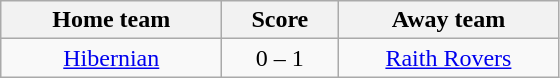<table class="wikitable" style="text-align: center">
<tr>
<th width=140>Home team</th>
<th width=70>Score</th>
<th width=140>Away team</th>
</tr>
<tr>
<td><a href='#'>Hibernian</a></td>
<td>0 – 1</td>
<td><a href='#'>Raith Rovers</a></td>
</tr>
</table>
